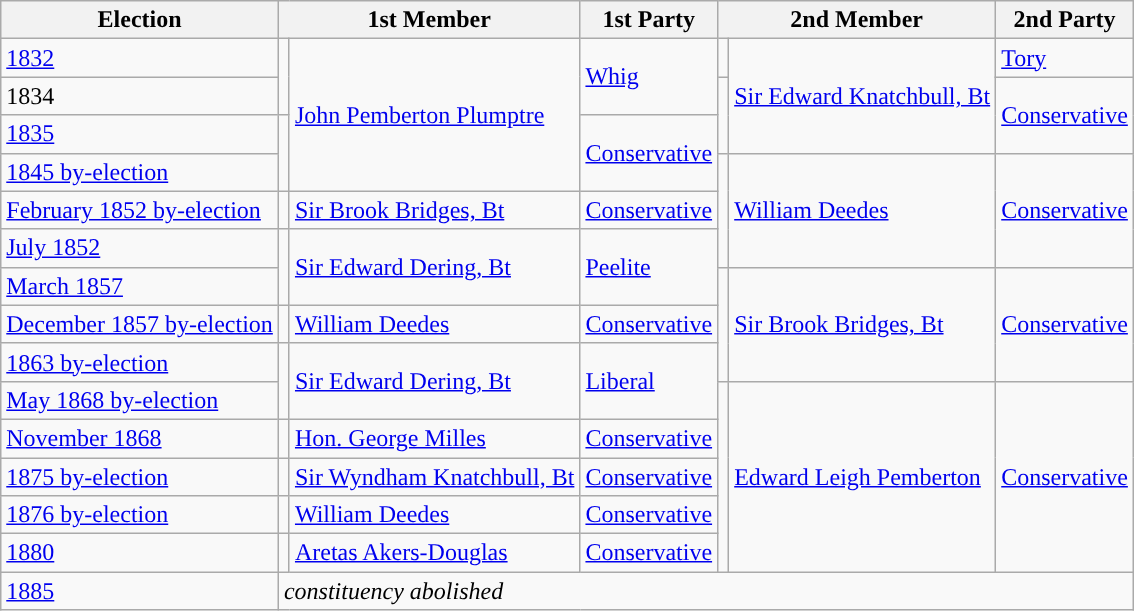<table class="wikitable">
<tr>
<th>Election</th>
<th colspan="2">1st Member</th>
<th>1st Party</th>
<th colspan="2">2nd Member</th>
<th>2nd Party</th>
</tr>
<tr>
<td><a href='#'>1832</a></td>
<td rowspan="2" style="color:inherit;background-color: "></td>
<td rowspan="4"><a href='#'>John Pemberton Plumptre</a></td>
<td rowspan="2"><a href='#'>Whig</a></td>
<td style="color:inherit;background-color: "></td>
<td rowspan="3"><a href='#'>Sir Edward Knatchbull, Bt</a></td>
<td><a href='#'>Tory</a></td>
</tr>
<tr>
<td>1834</td>
<td rowspan="2" style="color:inherit;background-color: "></td>
<td rowspan="2"><a href='#'>Conservative</a></td>
</tr>
<tr>
<td><a href='#'>1835</a></td>
<td rowspan="2" style="color:inherit;background-color: "></td>
<td rowspan="2"><a href='#'>Conservative</a></td>
</tr>
<tr>
<td><a href='#'>1845 by-election</a></td>
<td rowspan="3" style="color:inherit;background-color: "></td>
<td rowspan="3"><a href='#'>William Deedes</a></td>
<td rowspan="3"><a href='#'>Conservative</a></td>
</tr>
<tr>
<td><a href='#'>February 1852 by-election</a></td>
<td style="color:inherit;background-color: "></td>
<td><a href='#'>Sir Brook Bridges, Bt</a></td>
<td><a href='#'>Conservative</a></td>
</tr>
<tr>
<td><a href='#'>July 1852</a></td>
<td rowspan="2" style="color:inherit;background-color: "></td>
<td rowspan="2"><a href='#'>Sir Edward Dering, Bt</a></td>
<td rowspan="2"><a href='#'>Peelite</a></td>
</tr>
<tr>
<td><a href='#'>March 1857</a></td>
<td rowspan="3" style="color:inherit;background-color: "></td>
<td rowspan="3"><a href='#'>Sir Brook Bridges, Bt</a></td>
<td rowspan="3"><a href='#'>Conservative</a></td>
</tr>
<tr>
<td><a href='#'>December 1857 by-election</a></td>
<td style="color:inherit;background-color: "></td>
<td><a href='#'>William Deedes</a></td>
<td><a href='#'>Conservative</a></td>
</tr>
<tr>
<td><a href='#'>1863 by-election</a></td>
<td rowspan="2" style="color:inherit;background-color: "></td>
<td rowspan="2"><a href='#'>Sir Edward Dering, Bt</a></td>
<td rowspan="2"><a href='#'>Liberal</a></td>
</tr>
<tr>
<td><a href='#'>May 1868 by-election</a></td>
<td rowspan="5" style="color:inherit;background-color: "></td>
<td rowspan="5"><a href='#'>Edward Leigh Pemberton</a></td>
<td rowspan="5"><a href='#'>Conservative</a></td>
</tr>
<tr>
<td><a href='#'>November 1868</a></td>
<td style="color:inherit;background-color: "></td>
<td><a href='#'>Hon. George Milles</a></td>
<td><a href='#'>Conservative</a></td>
</tr>
<tr>
<td><a href='#'>1875 by-election</a></td>
<td style="color:inherit;background-color: "></td>
<td><a href='#'>Sir Wyndham Knatchbull, Bt</a></td>
<td><a href='#'>Conservative</a></td>
</tr>
<tr>
<td><a href='#'>1876 by-election</a></td>
<td style="color:inherit;background-color: "></td>
<td><a href='#'>William Deedes</a></td>
<td><a href='#'>Conservative</a></td>
</tr>
<tr>
<td><a href='#'>1880</a></td>
<td style="color:inherit;background-color: "></td>
<td><a href='#'>Aretas Akers-Douglas</a></td>
<td><a href='#'>Conservative</a></td>
</tr>
<tr>
<td><a href='#'>1885</a></td>
<td colspan="6"><em>constituency abolished</em></td>
</tr>
</table>
